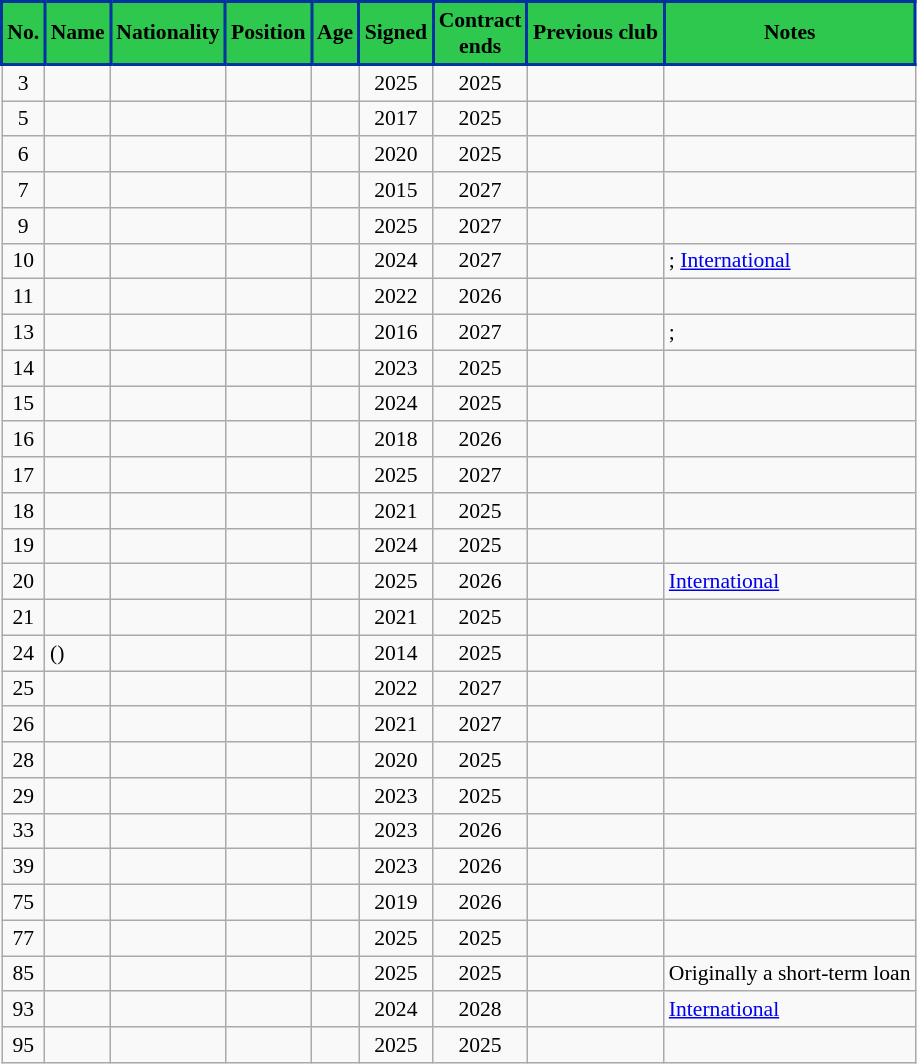<table class="wikitable sortable" style="text-align:left; font-size:90%; max-width:1100px;">
<tr>
<th style="background-color:#2DC84D; color:#000; border:2px solid #0033A0;" scope="col" data-sort-type="number">No.</th>
<th style="background-color:#2DC84D; color:#000; border:2px solid #0033A0;" scope="col">Name</th>
<th style="background-color:#2DC84D; color:#000; border:2px solid #0033A0;" scope="col">Nationality</th>
<th style="background-color:#2DC84D; color:#000; border:2px solid #0033A0;" scope="col">Position</th>
<th style="background-color:#2DC84D; color:#000; border:2px solid #0033A0;" scope="col">Age</th>
<th style="background-color:#2DC84D; color:#000; border:2px solid #0033A0;" scope="col">Signed</th>
<th style="background-color:#2DC84D; color:#000; border:2px solid #0033A0;" scope="col">Contract<br>ends</th>
<th style="background-color:#2DC84D; color:#000; border:2px solid #0033A0;" scope="col">Previous club</th>
<th style="background-color:#2DC84D; color:#000; border:2px solid #0033A0;" scope="col">Notes</th>
</tr>
<tr>
<td align=center>3</td>
<td></td>
<td></td>
<td align=center><a href='#'></a></td>
<td align=center></td>
<td align=center>2025</td>
<td align=center>2025</td>
<td></td>
<td></td>
</tr>
<tr>
<td align=center>5</td>
<td></td>
<td></td>
<td align=center><a href='#'></a></td>
<td align=center></td>
<td align=center>2017</td>
<td align=center>2025</td>
<td></td>
<td></td>
</tr>
<tr>
<td align=center>6</td>
<td></td>
<td></td>
<td align=center><a href='#'></a></td>
<td align=center></td>
<td align=center>2020</td>
<td align=center>2025</td>
<td></td>
<td></td>
</tr>
<tr>
<td align=center>7</td>
<td></td>
<td></td>
<td align=center><a href='#'></a></td>
<td align=center></td>
<td align=center>2015</td>
<td align=center>2027</td>
<td></td>
<td></td>
</tr>
<tr>
<td align=center>9</td>
<td></td>
<td></td>
<td align=center><a href='#'></a></td>
<td align=center></td>
<td align=center>2025</td>
<td align=center>2027</td>
<td></td>
<td></td>
</tr>
<tr>
<td align=center>10</td>
<td></td>
<td></td>
<td align=center><a href='#'></a></td>
<td align=center></td>
<td align=center>2024</td>
<td align=center>2027</td>
<td></td>
<td><a href='#'></a>; <a href='#'>International</a></td>
</tr>
<tr>
<td align=center>11</td>
<td></td>
<td></td>
<td align=center><a href='#'></a></td>
<td align=center></td>
<td align=center>2022</td>
<td align=center>2026</td>
<td></td>
<td><a href='#'></a></td>
</tr>
<tr>
<td align=center>13</td>
<td></td>
<td></td>
<td align=center><a href='#'></a></td>
<td align=center></td>
<td align=center>2016</td>
<td align=center>2027</td>
<td></td>
<td><a href='#'></a>; <a href='#'></a></td>
</tr>
<tr>
<td align=center>14</td>
<td></td>
<td></td>
<td align=center><a href='#'></a></td>
<td align=center></td>
<td align=center>2023</td>
<td align=center>2025</td>
<td></td>
<td></td>
</tr>
<tr>
<td align=center>15</td>
<td></td>
<td></td>
<td align=center><a href='#'></a></td>
<td align=center></td>
<td align=center>2024</td>
<td align=center>2025</td>
<td></td>
<td></td>
</tr>
<tr>
<td align=center>16</td>
<td></td>
<td></td>
<td align=center><a href='#'></a></td>
<td align=center></td>
<td align=center>2018</td>
<td align=center>2026</td>
<td></td>
<td></td>
</tr>
<tr>
<td align=center>17</td>
<td></td>
<td></td>
<td align=center><a href='#'></a></td>
<td align=center></td>
<td align=center>2025</td>
<td align=center>2027</td>
<td></td>
<td></td>
</tr>
<tr>
<td align=center>18</td>
<td></td>
<td></td>
<td align=center><a href='#'></a></td>
<td align=center></td>
<td align=center>2021</td>
<td align=center>2025</td>
<td></td>
<td><a href='#'></a></td>
</tr>
<tr>
<td align=center>19</td>
<td></td>
<td></td>
<td align=center><a href='#'></a></td>
<td align=center></td>
<td align=center>2024</td>
<td align=center>2025</td>
<td></td>
<td></td>
</tr>
<tr>
<td align=center>20</td>
<td></td>
<td></td>
<td align=center><a href='#'></a></td>
<td align=center></td>
<td align=center>2025</td>
<td align=center>2026</td>
<td></td>
<td><a href='#'>International</a></td>
</tr>
<tr>
<td align=center>21</td>
<td></td>
<td></td>
<td align=center><a href='#'></a></td>
<td align=center></td>
<td align=center>2021</td>
<td align=center>2025</td>
<td></td>
<td><a href='#'></a></td>
</tr>
<tr>
<td align=center>24</td>
<td> (<strong><a href='#'></a></strong>)</td>
<td></td>
<td align=center><a href='#'></a></td>
<td align=center></td>
<td align=center>2014</td>
<td align=center>2025</td>
<td></td>
<td></td>
</tr>
<tr>
<td align=center>25</td>
<td></td>
<td></td>
<td align=center><a href='#'></a></td>
<td align=center></td>
<td align=center>2022</td>
<td align=center>2027</td>
<td></td>
<td></td>
</tr>
<tr>
<td align=center>26</td>
<td></td>
<td></td>
<td align=center><a href='#'></a></td>
<td align=center></td>
<td align=center>2021</td>
<td align=center>2027</td>
<td></td>
<td></td>
</tr>
<tr>
<td align=center>28</td>
<td></td>
<td></td>
<td align=center><a href='#'></a></td>
<td align=center></td>
<td align=center>2020</td>
<td align=center>2025</td>
<td></td>
<td></td>
</tr>
<tr>
<td align=center>29</td>
<td></td>
<td></td>
<td align=center><a href='#'></a></td>
<td align=center></td>
<td align=center>2023</td>
<td align=center>2025</td>
<td></td>
<td><a href='#'></a></td>
</tr>
<tr>
<td align=center>33</td>
<td></td>
<td></td>
<td align=center><a href='#'></a></td>
<td align=center></td>
<td align=center>2023</td>
<td align=center>2026</td>
<td></td>
<td><a href='#'></a></td>
</tr>
<tr>
<td align=center>39</td>
<td></td>
<td></td>
<td align=center><a href='#'></a></td>
<td align=center></td>
<td align=center>2023</td>
<td align=center>2026</td>
<td></td>
<td><a href='#'></a></td>
</tr>
<tr>
<td align=center>75</td>
<td></td>
<td></td>
<td align=center><a href='#'></a></td>
<td align=center></td>
<td align=center>2019</td>
<td align=center>2026</td>
<td></td>
<td><a href='#'></a></td>
</tr>
<tr>
<td align=center>77</td>
<td></td>
<td></td>
<td align=center><a href='#'></a></td>
<td align=center></td>
<td align=center>2025</td>
<td align=center>2025</td>
<td></td>
<td></td>
</tr>
<tr>
<td align=center>85</td>
<td></td>
<td></td>
<td align=center><a href='#'></a></td>
<td align=center></td>
<td align=center>2025</td>
<td align=center>2025</td>
<td></td>
<td>Originally a short-term loan</td>
</tr>
<tr>
<td align=center>93</td>
<td></td>
<td></td>
<td align=center><a href='#'></a></td>
<td align=center></td>
<td align=center>2024</td>
<td align=center>2028</td>
<td></td>
<td><a href='#'>International</a></td>
</tr>
<tr>
<td align=center>95</td>
<td></td>
<td></td>
<td align=center><a href='#'></a></td>
<td align=center></td>
<td align=center>2025</td>
<td align=center>2025</td>
<td></td>
<td></td>
</tr>
</table>
